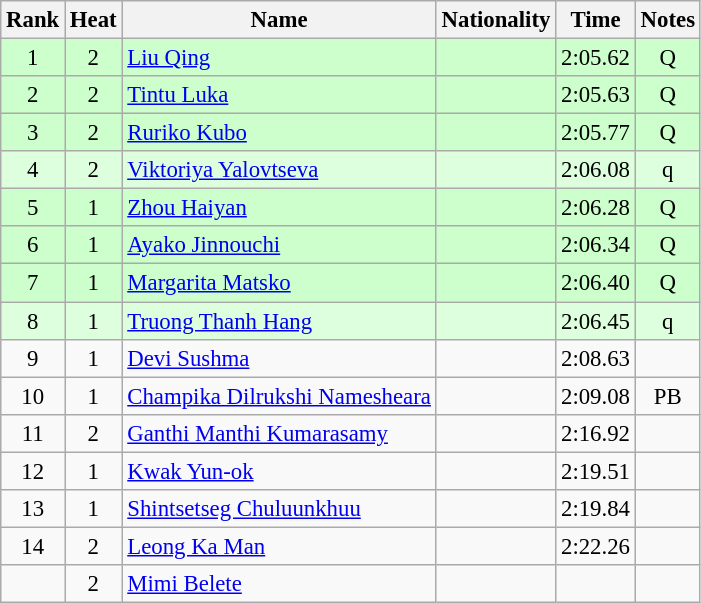<table class="wikitable sortable" style="text-align:center; font-size:95%">
<tr>
<th>Rank</th>
<th>Heat</th>
<th>Name</th>
<th>Nationality</th>
<th>Time</th>
<th>Notes</th>
</tr>
<tr bgcolor=ccffcc>
<td>1</td>
<td>2</td>
<td align=left><a href='#'>Liu Qing</a></td>
<td align=left></td>
<td>2:05.62</td>
<td>Q</td>
</tr>
<tr bgcolor=ccffcc>
<td>2</td>
<td>2</td>
<td align=left><a href='#'>Tintu Luka</a></td>
<td align=left></td>
<td>2:05.63</td>
<td>Q</td>
</tr>
<tr bgcolor=ccffcc>
<td>3</td>
<td>2</td>
<td align=left><a href='#'>Ruriko Kubo</a></td>
<td align=left></td>
<td>2:05.77</td>
<td>Q</td>
</tr>
<tr bgcolor=ddffdd>
<td>4</td>
<td>2</td>
<td align=left><a href='#'>Viktoriya Yalovtseva</a></td>
<td align=left></td>
<td>2:06.08</td>
<td>q</td>
</tr>
<tr bgcolor=ccffcc>
<td>5</td>
<td>1</td>
<td align=left><a href='#'>Zhou Haiyan</a></td>
<td align=left></td>
<td>2:06.28</td>
<td>Q</td>
</tr>
<tr bgcolor=ccffcc>
<td>6</td>
<td>1</td>
<td align=left><a href='#'>Ayako Jinnouchi</a></td>
<td align=left></td>
<td>2:06.34</td>
<td>Q</td>
</tr>
<tr bgcolor=ccffcc>
<td>7</td>
<td>1</td>
<td align=left><a href='#'>Margarita Matsko</a></td>
<td align=left></td>
<td>2:06.40</td>
<td>Q</td>
</tr>
<tr bgcolor=ddffdd>
<td>8</td>
<td>1</td>
<td align=left><a href='#'>Truong Thanh Hang</a></td>
<td align=left></td>
<td>2:06.45</td>
<td>q</td>
</tr>
<tr>
<td>9</td>
<td>1</td>
<td align=left><a href='#'>Devi Sushma</a></td>
<td align=left></td>
<td>2:08.63</td>
<td></td>
</tr>
<tr>
<td>10</td>
<td>1</td>
<td align=left><a href='#'>Champika Dilrukshi Namesheara</a></td>
<td align=left></td>
<td>2:09.08</td>
<td>PB</td>
</tr>
<tr>
<td>11</td>
<td>2</td>
<td align=left><a href='#'>Ganthi Manthi Kumarasamy</a></td>
<td align=left></td>
<td>2:16.92</td>
<td></td>
</tr>
<tr>
<td>12</td>
<td>1</td>
<td align=left><a href='#'>Kwak Yun-ok</a></td>
<td align=left></td>
<td>2:19.51</td>
<td></td>
</tr>
<tr>
<td>13</td>
<td>1</td>
<td align=left><a href='#'>Shintsetseg Chuluunkhuu</a></td>
<td align=left></td>
<td>2:19.84</td>
<td></td>
</tr>
<tr>
<td>14</td>
<td>2</td>
<td align=left><a href='#'>Leong Ka Man</a></td>
<td align=left></td>
<td>2:22.26</td>
<td></td>
</tr>
<tr>
<td></td>
<td>2</td>
<td align=left><a href='#'>Mimi Belete</a></td>
<td align=left></td>
<td></td>
<td></td>
</tr>
</table>
